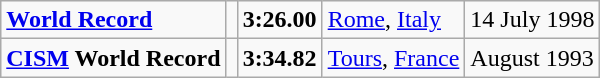<table class="wikitable">
<tr>
<td><strong><a href='#'>World Record</a></strong></td>
<td></td>
<td><strong>3:26.00</strong></td>
<td><a href='#'>Rome</a>, <a href='#'>Italy</a></td>
<td>14 July 1998</td>
</tr>
<tr>
<td><strong><a href='#'>CISM</a> World Record</strong></td>
<td></td>
<td><strong>3:34.82</strong></td>
<td><a href='#'>Tours</a>, <a href='#'>France</a></td>
<td>August 1993</td>
</tr>
</table>
